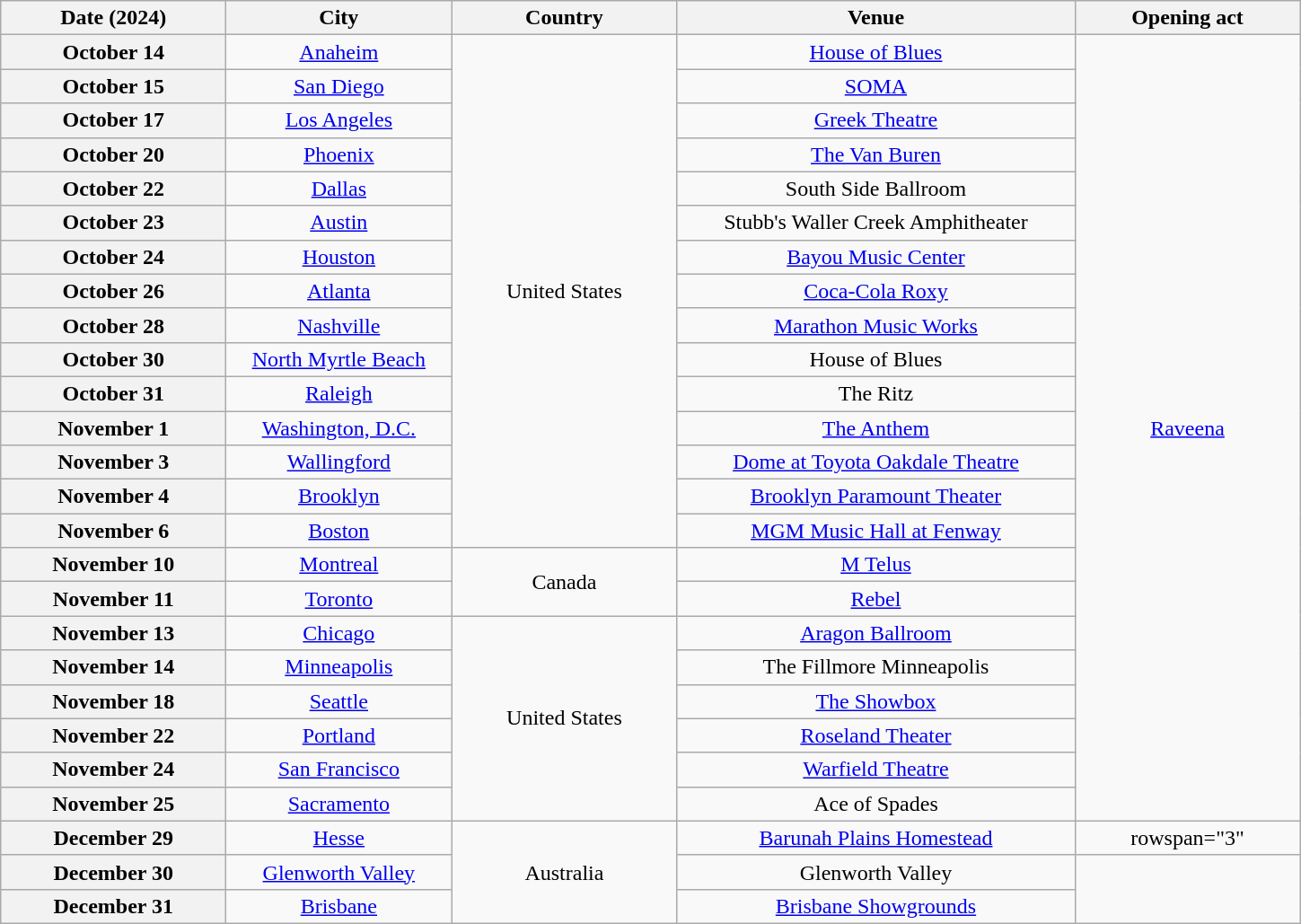<table class="wikitable plainrowheaders" style="text-align:center;">
<tr>
<th scope="col" style="width:10em;">Date (2024)</th>
<th scope="col" style="width:10em;">City</th>
<th scope="col" style="width:10em;">Country</th>
<th scope="col" style="width:18em;">Venue</th>
<th scope="col" style="width:10em;">Opening act</th>
</tr>
<tr>
<th scope="row" style="text-align:center;">October 14</th>
<td><a href='#'>Anaheim</a></td>
<td rowspan="15">United States</td>
<td><a href='#'>House of Blues</a></td>
<td rowspan="23"><a href='#'>Raveena</a></td>
</tr>
<tr>
<th scope="row" style="text-align:center;">October 15</th>
<td><a href='#'>San Diego</a></td>
<td><a href='#'>SOMA</a></td>
</tr>
<tr>
<th scope="row" style="text-align:center;">October 17</th>
<td><a href='#'>Los Angeles</a></td>
<td><a href='#'>Greek Theatre</a></td>
</tr>
<tr>
<th scope="row" style="text-align:center;">October 20</th>
<td><a href='#'>Phoenix</a></td>
<td><a href='#'>The Van Buren</a></td>
</tr>
<tr>
<th scope="row" style="text-align:center;">October 22</th>
<td><a href='#'>Dallas</a></td>
<td>South Side Ballroom</td>
</tr>
<tr>
<th scope="row" style="text-align:center;">October 23</th>
<td><a href='#'>Austin</a></td>
<td>Stubb's Waller Creek Amphitheater</td>
</tr>
<tr>
<th scope="row" style="text-align:center;">October 24</th>
<td><a href='#'>Houston</a></td>
<td><a href='#'>Bayou Music Center</a></td>
</tr>
<tr>
<th scope="row" style="text-align:center;">October 26</th>
<td><a href='#'>Atlanta</a></td>
<td><a href='#'>Coca-Cola Roxy</a></td>
</tr>
<tr>
<th scope="row" style="text-align:center;">October 28</th>
<td><a href='#'>Nashville</a></td>
<td><a href='#'>Marathon Music Works</a></td>
</tr>
<tr>
<th scope="row" style="text-align:center;">October 30</th>
<td><a href='#'>North Myrtle Beach</a></td>
<td>House of Blues</td>
</tr>
<tr>
<th scope="row" style="text-align:center;">October 31</th>
<td><a href='#'>Raleigh</a></td>
<td>The Ritz</td>
</tr>
<tr>
<th scope="row" style="text-align:center;">November 1</th>
<td><a href='#'>Washington, D.C.</a></td>
<td><a href='#'>The Anthem</a></td>
</tr>
<tr>
<th scope="row" style="text-align:center;">November 3</th>
<td><a href='#'>Wallingford</a></td>
<td><a href='#'>Dome at Toyota Oakdale Theatre</a></td>
</tr>
<tr>
<th scope="row" style="text-align:center;">November 4</th>
<td><a href='#'>Brooklyn</a></td>
<td><a href='#'>Brooklyn Paramount Theater</a></td>
</tr>
<tr>
<th scope="row" style="text-align:center;">November 6</th>
<td><a href='#'>Boston</a></td>
<td><a href='#'>MGM Music Hall at Fenway</a></td>
</tr>
<tr>
<th scope="row" style="text-align:center;">November 10</th>
<td><a href='#'>Montreal</a></td>
<td rowspan="2">Canada</td>
<td><a href='#'>M Telus</a></td>
</tr>
<tr>
<th scope="row" style="text-align:center;">November 11</th>
<td><a href='#'>Toronto</a></td>
<td><a href='#'>Rebel</a></td>
</tr>
<tr>
<th scope="row" style="text-align:center;">November 13</th>
<td><a href='#'>Chicago</a></td>
<td rowspan="6">United States</td>
<td><a href='#'>Aragon Ballroom</a></td>
</tr>
<tr>
<th scope="row" style="text-align:center;">November 14</th>
<td><a href='#'>Minneapolis</a></td>
<td>The Fillmore Minneapolis</td>
</tr>
<tr>
<th scope="row" style="text-align:center;">November 18</th>
<td><a href='#'>Seattle</a></td>
<td><a href='#'>The Showbox</a></td>
</tr>
<tr>
<th scope="row" style="text-align:center;">November 22</th>
<td><a href='#'>Portland</a></td>
<td><a href='#'>Roseland Theater</a></td>
</tr>
<tr>
<th scope="row" style="text-align:center;">November 24</th>
<td><a href='#'>San Francisco</a></td>
<td><a href='#'>Warfield Theatre</a></td>
</tr>
<tr>
<th scope="row" style="text-align:center;">November 25</th>
<td><a href='#'>Sacramento</a></td>
<td>Ace of Spades</td>
</tr>
<tr>
<th scope="row" style="text-align:center;">December 29</th>
<td><a href='#'>Hesse</a></td>
<td rowspan="3">Australia</td>
<td><a href='#'>Barunah Plains Homestead</a></td>
<td>rowspan="3"  </td>
</tr>
<tr>
<th scope="row" style="text-align:center;">December 30</th>
<td><a href='#'>Glenworth Valley</a></td>
<td>Glenworth Valley</td>
</tr>
<tr>
<th scope="row" style="text-align:center;">December 31</th>
<td><a href='#'>Brisbane</a></td>
<td><a href='#'>Brisbane Showgrounds</a></td>
</tr>
</table>
